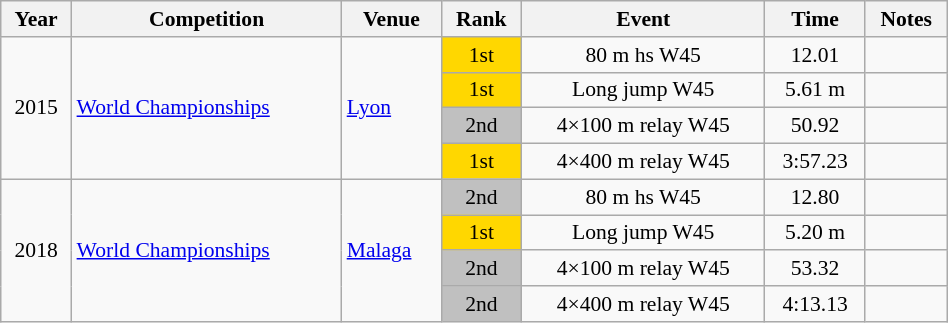<table class="wikitable" width=50% style="font-size:90%; text-align:center;">
<tr>
<th>Year</th>
<th>Competition</th>
<th>Venue</th>
<th>Rank</th>
<th>Event</th>
<th>Time</th>
<th>Notes</th>
</tr>
<tr>
<td rowspan=4>2015</td>
<td rowspan=4 align=left><a href='#'>World Championships</a></td>
<td rowspan=4 align=left> <a href='#'>Lyon</a></td>
<td bgcolor=gold>1st</td>
<td>80 m hs W45</td>
<td>12.01</td>
<td></td>
</tr>
<tr>
<td bgcolor=gold>1st</td>
<td>Long jump W45</td>
<td>5.61 m</td>
<td></td>
</tr>
<tr>
<td bgcolor=silver>2nd</td>
<td>4×100 m relay W45</td>
<td>50.92</td>
<td></td>
</tr>
<tr>
<td bgcolor=gold>1st</td>
<td>4×400 m relay W45</td>
<td>3:57.23</td>
<td></td>
</tr>
<tr>
<td rowspan=4>2018</td>
<td rowspan=4 align=left><a href='#'>World Championships</a></td>
<td rowspan=4 align=left> <a href='#'>Malaga</a></td>
<td bgcolor=silver>2nd</td>
<td>80 m hs W45</td>
<td>12.80</td>
<td></td>
</tr>
<tr>
<td bgcolor=gold>1st</td>
<td>Long jump W45</td>
<td>5.20 m</td>
<td></td>
</tr>
<tr>
<td bgcolor=silver>2nd</td>
<td>4×100 m relay W45</td>
<td>53.32</td>
<td></td>
</tr>
<tr>
<td bgcolor=silver>2nd</td>
<td>4×400 m relay W45</td>
<td>4:13.13</td>
<td></td>
</tr>
</table>
